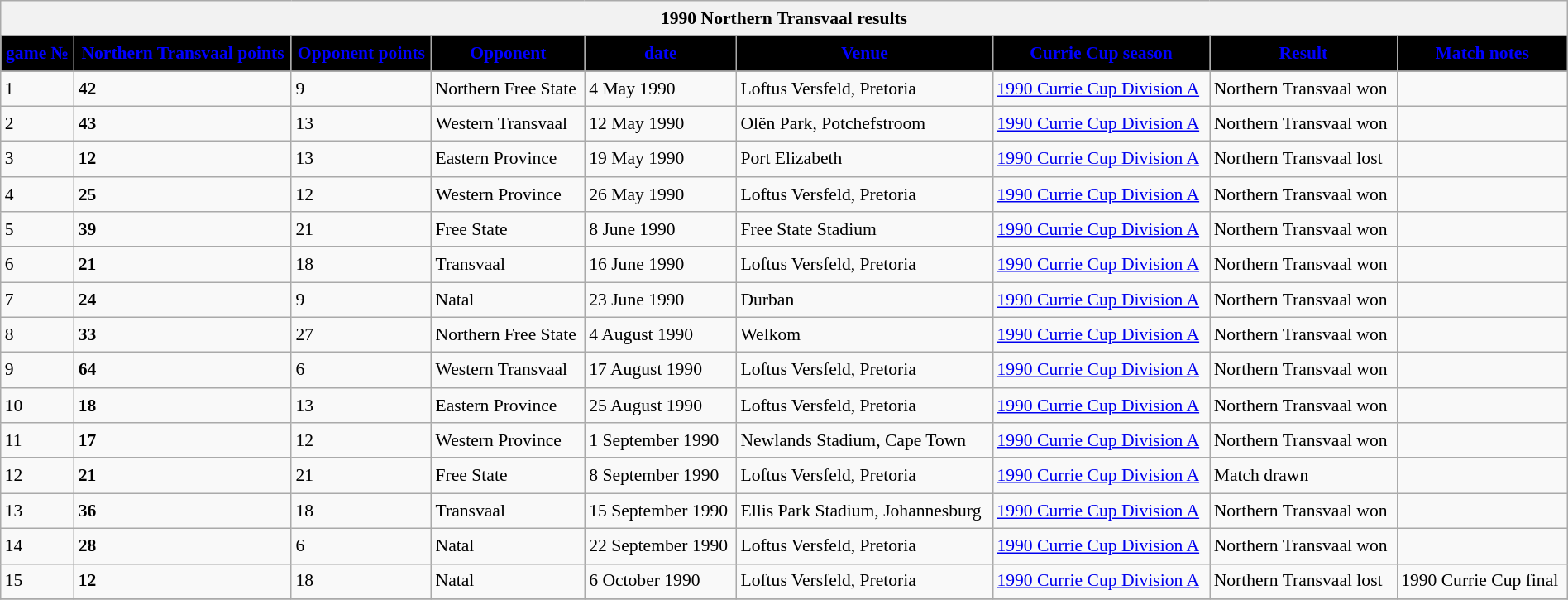<table class="wikitable collapsible sortable" style="text-align:left; line-height:150%; font-size:90%; width:100%;">
<tr>
<th colspan=9><strong>1990 Northern Transvaal results</strong></th>
</tr>
<tr>
<th style="background:black; color:blue;">game №</th>
<th style="background:black; color:blue;">Northern Transvaal points</th>
<th style="background:black; color:blue;">Opponent points</th>
<th style="background:black; color:blue;">Opponent</th>
<th style="background:black; color:blue;">date</th>
<th style="background:black; color:blue;">Venue</th>
<th style="background:black; color:blue;">Currie Cup season</th>
<th style="background:black; color:blue;">Result</th>
<th style="background:black; color:blue;">Match notes</th>
</tr>
<tr>
<td>1</td>
<td><strong>42</strong></td>
<td>9</td>
<td>Northern Free State</td>
<td>4 May 1990</td>
<td>Loftus Versfeld, Pretoria</td>
<td><a href='#'>1990 Currie Cup Division A</a></td>
<td>Northern Transvaal won</td>
<td></td>
</tr>
<tr>
<td>2</td>
<td><strong>43</strong></td>
<td>13</td>
<td>Western Transvaal</td>
<td>12 May 1990</td>
<td>Olën Park, Potchefstroom</td>
<td><a href='#'>1990 Currie Cup Division A</a></td>
<td>Northern Transvaal won</td>
<td></td>
</tr>
<tr>
<td>3</td>
<td><strong>12</strong></td>
<td>13</td>
<td>Eastern Province</td>
<td>19 May 1990</td>
<td>Port Elizabeth</td>
<td><a href='#'>1990 Currie Cup Division A</a></td>
<td>Northern Transvaal lost</td>
<td></td>
</tr>
<tr>
<td>4</td>
<td><strong>25</strong></td>
<td>12</td>
<td>Western Province</td>
<td>26 May 1990</td>
<td>Loftus Versfeld, Pretoria</td>
<td><a href='#'>1990 Currie Cup Division A</a></td>
<td>Northern Transvaal won</td>
<td></td>
</tr>
<tr>
<td>5</td>
<td><strong>39</strong></td>
<td>21</td>
<td>Free State</td>
<td>8 June 1990</td>
<td>Free State Stadium</td>
<td><a href='#'>1990 Currie Cup Division A</a></td>
<td>Northern Transvaal won</td>
<td></td>
</tr>
<tr>
<td>6</td>
<td><strong>21</strong></td>
<td>18</td>
<td>Transvaal</td>
<td>16 June 1990</td>
<td>Loftus Versfeld, Pretoria</td>
<td><a href='#'>1990 Currie Cup Division A</a></td>
<td>Northern Transvaal won</td>
<td></td>
</tr>
<tr>
<td>7</td>
<td><strong>24</strong></td>
<td>9</td>
<td>Natal</td>
<td>23 June 1990</td>
<td>Durban</td>
<td><a href='#'>1990 Currie Cup Division A</a></td>
<td>Northern Transvaal won</td>
<td></td>
</tr>
<tr>
<td>8</td>
<td><strong>33</strong></td>
<td>27</td>
<td>Northern Free State</td>
<td>4 August 1990</td>
<td>Welkom</td>
<td><a href='#'>1990 Currie Cup Division A</a></td>
<td>Northern Transvaal won</td>
<td></td>
</tr>
<tr>
<td>9</td>
<td><strong>64</strong></td>
<td>6</td>
<td>Western Transvaal</td>
<td>17 August 1990</td>
<td>Loftus Versfeld, Pretoria</td>
<td><a href='#'>1990 Currie Cup Division A</a></td>
<td>Northern Transvaal won</td>
<td></td>
</tr>
<tr>
<td>10</td>
<td><strong>18</strong></td>
<td>13</td>
<td>Eastern Province</td>
<td>25 August 1990</td>
<td>Loftus Versfeld, Pretoria</td>
<td><a href='#'>1990 Currie Cup Division A</a></td>
<td>Northern Transvaal won</td>
<td></td>
</tr>
<tr>
<td>11</td>
<td><strong>17</strong></td>
<td>12</td>
<td>Western Province</td>
<td>1 September 1990</td>
<td>Newlands Stadium, Cape Town</td>
<td><a href='#'>1990 Currie Cup Division A</a></td>
<td>Northern Transvaal won</td>
<td></td>
</tr>
<tr>
<td>12</td>
<td><strong>21</strong></td>
<td>21</td>
<td>Free State</td>
<td>8 September 1990</td>
<td>Loftus Versfeld, Pretoria</td>
<td><a href='#'>1990 Currie Cup Division A</a></td>
<td>Match drawn</td>
<td></td>
</tr>
<tr>
<td>13</td>
<td><strong>36</strong></td>
<td>18</td>
<td>Transvaal</td>
<td>15 September 1990</td>
<td>Ellis Park Stadium, Johannesburg</td>
<td><a href='#'>1990 Currie Cup Division A</a></td>
<td>Northern Transvaal won</td>
<td></td>
</tr>
<tr>
<td>14</td>
<td><strong>28</strong></td>
<td>6</td>
<td>Natal</td>
<td>22 September 1990</td>
<td>Loftus Versfeld, Pretoria</td>
<td><a href='#'>1990 Currie Cup Division A</a></td>
<td>Northern Transvaal won</td>
<td></td>
</tr>
<tr>
<td>15</td>
<td><strong>12</strong></td>
<td>18</td>
<td>Natal</td>
<td>6 October 1990</td>
<td>Loftus Versfeld, Pretoria</td>
<td><a href='#'>1990 Currie Cup Division A</a></td>
<td>Northern Transvaal lost</td>
<td>1990 Currie Cup final</td>
</tr>
<tr>
</tr>
</table>
